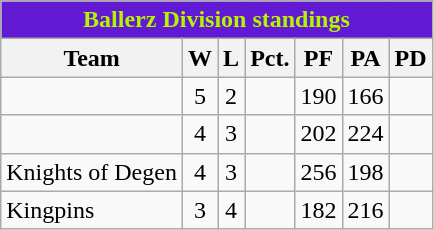<table class="wikitable">
<tr>
<th colspan=8 style="background:#6219d3; color:#b4f500"><strong>Ballerz Division standings</strong></th>
</tr>
<tr>
<th>Team</th>
<th>W</th>
<th>L</th>
<th>Pct.</th>
<th>PF</th>
<th>PA</th>
<th>PD</th>
</tr>
<tr align=center>
<td align=left></td>
<td>5</td>
<td>2</td>
<td></td>
<td>190</td>
<td>166</td>
<td></td>
</tr>
<tr align=center>
<td align=left></td>
<td>4</td>
<td>3</td>
<td></td>
<td>202</td>
<td>224</td>
<td></td>
</tr>
<tr align=center>
<td align=left>Knights of Degen</td>
<td>4</td>
<td>3</td>
<td></td>
<td>256</td>
<td>198</td>
<td></td>
</tr>
<tr align=center>
<td align=left>Kingpins</td>
<td>3</td>
<td>4</td>
<td></td>
<td>182</td>
<td>216</td>
<td></td>
</tr>
</table>
